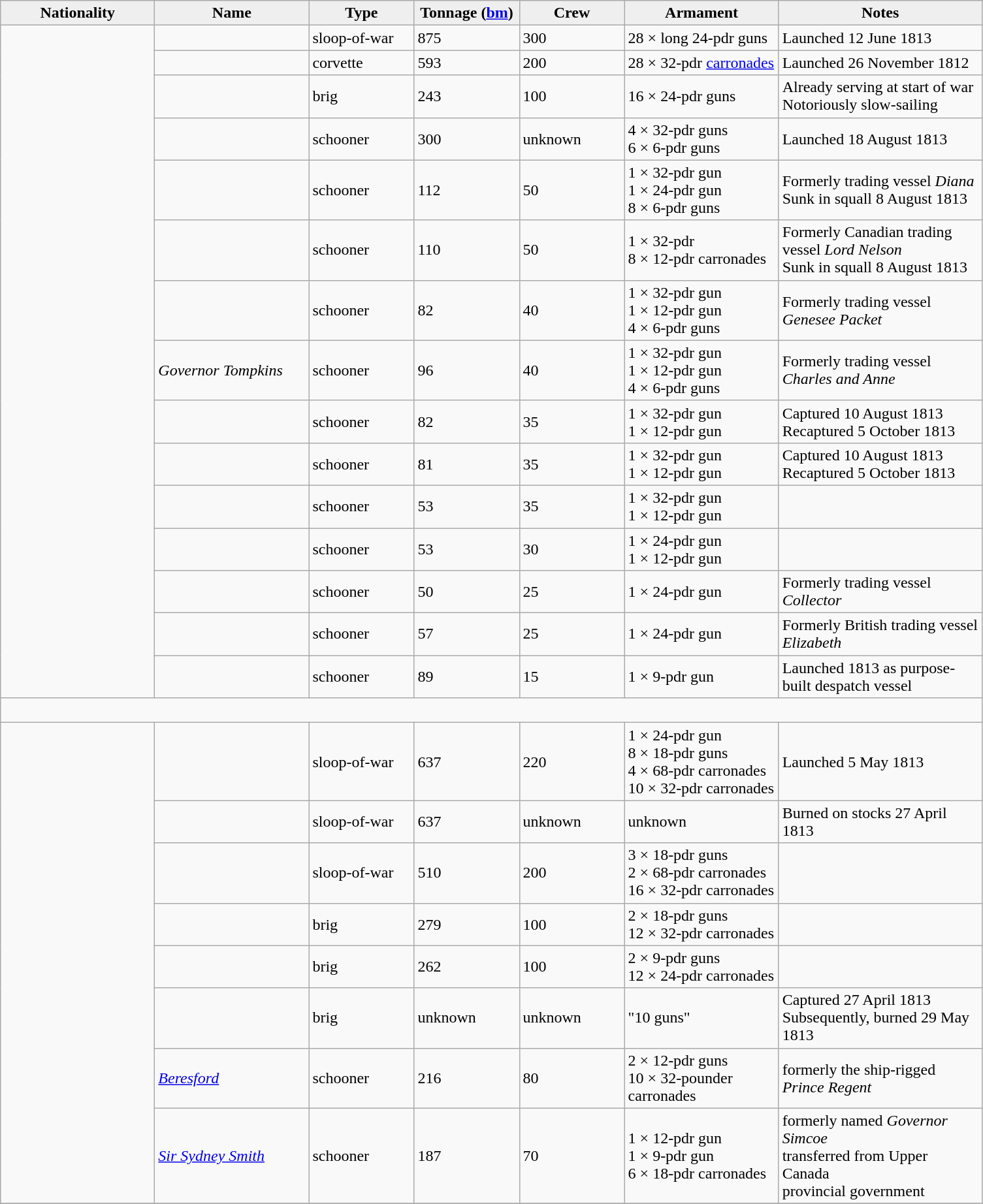<table class="wikitable">
<tr>
<th style="background:#efefef;"><strong>Nationality</strong></th>
<th style="background:#efefef;"><strong>Name</strong></th>
<th style="background:#efefef;"><strong>Type</strong></th>
<th style="background:#efefef;"><strong>Tonnage</strong> (<a href='#'>bm</a>)</th>
<th style="background:#efefef;"><strong>Crew</strong></th>
<th style="background:#efefef;"><strong>Armament</strong></th>
<th style="background:#efefef;"><strong>Notes</strong></th>
</tr>
<tr>
<td width="150pt" rowspan=15></td>
<td width="150pt"></td>
<td width="100pt">sloop-of-war</td>
<td width="100pt">875</td>
<td width="100pt">300</td>
<td width="150pt">28 × long 24-pdr guns</td>
<td width="200pt">Launched 12 June 1813</td>
</tr>
<tr>
<td></td>
<td>corvette</td>
<td>593</td>
<td>200</td>
<td>28 × 32-pdr <a href='#'>carronades</a></td>
<td>Launched 26 November 1812</td>
</tr>
<tr>
<td></td>
<td>brig</td>
<td>243</td>
<td>100</td>
<td>16 × 24-pdr guns</td>
<td>Already serving at start of war<br>Notoriously slow-sailing</td>
</tr>
<tr>
<td></td>
<td>schooner</td>
<td>300</td>
<td>unknown</td>
<td>4 × 32-pdr guns<br>6 × 6-pdr guns</td>
<td>Launched 18 August 1813</td>
</tr>
<tr>
<td></td>
<td>schooner</td>
<td>112</td>
<td>50</td>
<td>1 × 32-pdr gun<br>1 × 24-pdr gun <br>8 × 6-pdr guns</td>
<td>Formerly trading vessel <em>Diana</em><br>Sunk in squall 8 August 1813</td>
</tr>
<tr>
<td></td>
<td>schooner</td>
<td>110</td>
<td>50</td>
<td>1 × 32-pdr<br>8 × 12-pdr carronades</td>
<td>Formerly Canadian trading vessel <em>Lord Nelson</em><br>Sunk in squall 8 August 1813</td>
</tr>
<tr>
<td></td>
<td>schooner</td>
<td>82</td>
<td>40</td>
<td>1 × 32-pdr gun<br>1 × 12-pdr gun<br>4 × 6-pdr guns</td>
<td>Formerly trading vessel <em>Genesee Packet</em></td>
</tr>
<tr>
<td><em>Governor Tompkins</em></td>
<td>schooner</td>
<td>96</td>
<td>40</td>
<td>1 × 32-pdr gun<br>1 × 12-pdr gun<br>4 × 6-pdr guns</td>
<td>Formerly trading vessel <em>Charles and Anne</em></td>
</tr>
<tr>
<td></td>
<td>schooner</td>
<td>82</td>
<td>35</td>
<td>1 × 32-pdr gun<br>1 × 12-pdr gun</td>
<td>Captured 10 August 1813<br>Recaptured 5 October 1813</td>
</tr>
<tr>
<td></td>
<td>schooner</td>
<td>81</td>
<td>35</td>
<td>1 × 32-pdr gun<br>1 × 12-pdr gun</td>
<td>Captured 10 August 1813<br>Recaptured 5 October 1813</td>
</tr>
<tr>
<td></td>
<td>schooner</td>
<td>53</td>
<td>35</td>
<td>1 × 32-pdr gun<br>1 × 12-pdr gun</td>
<td></td>
</tr>
<tr>
<td></td>
<td>schooner</td>
<td>53</td>
<td>30</td>
<td>1 × 24-pdr gun<br>1 × 12-pdr gun</td>
<td></td>
</tr>
<tr>
<td></td>
<td>schooner</td>
<td>50</td>
<td>25</td>
<td>1 × 24-pdr gun</td>
<td>Formerly trading vessel <em>Collector</em></td>
</tr>
<tr>
<td></td>
<td>schooner</td>
<td>57</td>
<td>25</td>
<td>1 × 24-pdr gun</td>
<td>Formerly British trading vessel <em>Elizabeth</em></td>
</tr>
<tr>
<td></td>
<td>schooner</td>
<td>89</td>
<td>15</td>
<td>1 × 9-pdr gun</td>
<td>Launched 1813 as purpose-built despatch vessel</td>
</tr>
<tr>
<td colspan=7> </td>
</tr>
<tr>
<td rowspan=8></td>
<td></td>
<td>sloop-of-war</td>
<td>637</td>
<td>220</td>
<td>1 × 24-pdr gun<br>8 × 18-pdr guns<br>4 × 68-pdr carronades<br>10 × 32-pdr carronades</td>
<td>Launched 5 May 1813</td>
</tr>
<tr>
<td></td>
<td>sloop-of-war</td>
<td>637</td>
<td>unknown</td>
<td>unknown</td>
<td>Burned on stocks 27 April 1813</td>
</tr>
<tr>
<td></td>
<td>sloop-of-war</td>
<td>510</td>
<td>200</td>
<td>3 × 18-pdr guns <br>2 × 68-pdr carronades<br>16 × 32-pdr carronades</td>
<td></td>
</tr>
<tr>
<td></td>
<td>brig</td>
<td>279</td>
<td>100</td>
<td>2 × 18-pdr guns<br>12 × 32-pdr carronades</td>
<td></td>
</tr>
<tr>
<td></td>
<td>brig</td>
<td>262</td>
<td>100</td>
<td>2 × 9-pdr guns<br>12 × 24-pdr carronades</td>
<td></td>
</tr>
<tr>
<td></td>
<td>brig</td>
<td>unknown</td>
<td>unknown</td>
<td>"10 guns"</td>
<td>Captured 27 April 1813<br>Subsequently, burned 29 May 1813</td>
</tr>
<tr>
<td><a href='#'><em>Beresford</em></a></td>
<td>schooner</td>
<td>216</td>
<td>80</td>
<td>2 × 12-pdr guns<br>10 × 32-pounder carronades</td>
<td>formerly the ship-rigged <em>Prince Regent</em></td>
</tr>
<tr>
<td><a href='#'><em>Sir Sydney Smith</em></a></td>
<td>schooner</td>
<td>187</td>
<td>70</td>
<td>1 × 12-pdr gun <br>1 × 9-pdr gun<br>6 × 18-pdr carronades</td>
<td>formerly named <em>Governor Simcoe</em><br>transferred from Upper Canada<br>provincial government</td>
</tr>
<tr>
</tr>
</table>
